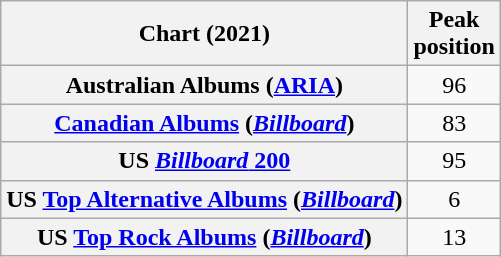<table class="wikitable sortable plainrowheaders" style="text-align:center;">
<tr>
<th scope="col">Chart (2021)</th>
<th scope="col">Peak<br>position</th>
</tr>
<tr>
<th scope="row">Australian Albums (<a href='#'>ARIA</a>)</th>
<td>96</td>
</tr>
<tr>
<th scope="row"><a href='#'>Canadian Albums</a> (<em><a href='#'>Billboard</a></em>)</th>
<td>83</td>
</tr>
<tr>
<th scope="row">US <a href='#'><em>Billboard</em> 200</a></th>
<td>95</td>
</tr>
<tr>
<th scope="row">US <a href='#'>Top Alternative Albums</a> (<em><a href='#'>Billboard</a></em>)</th>
<td>6</td>
</tr>
<tr>
<th scope="row">US <a href='#'>Top Rock Albums</a> (<em><a href='#'>Billboard</a></em>)</th>
<td>13</td>
</tr>
</table>
